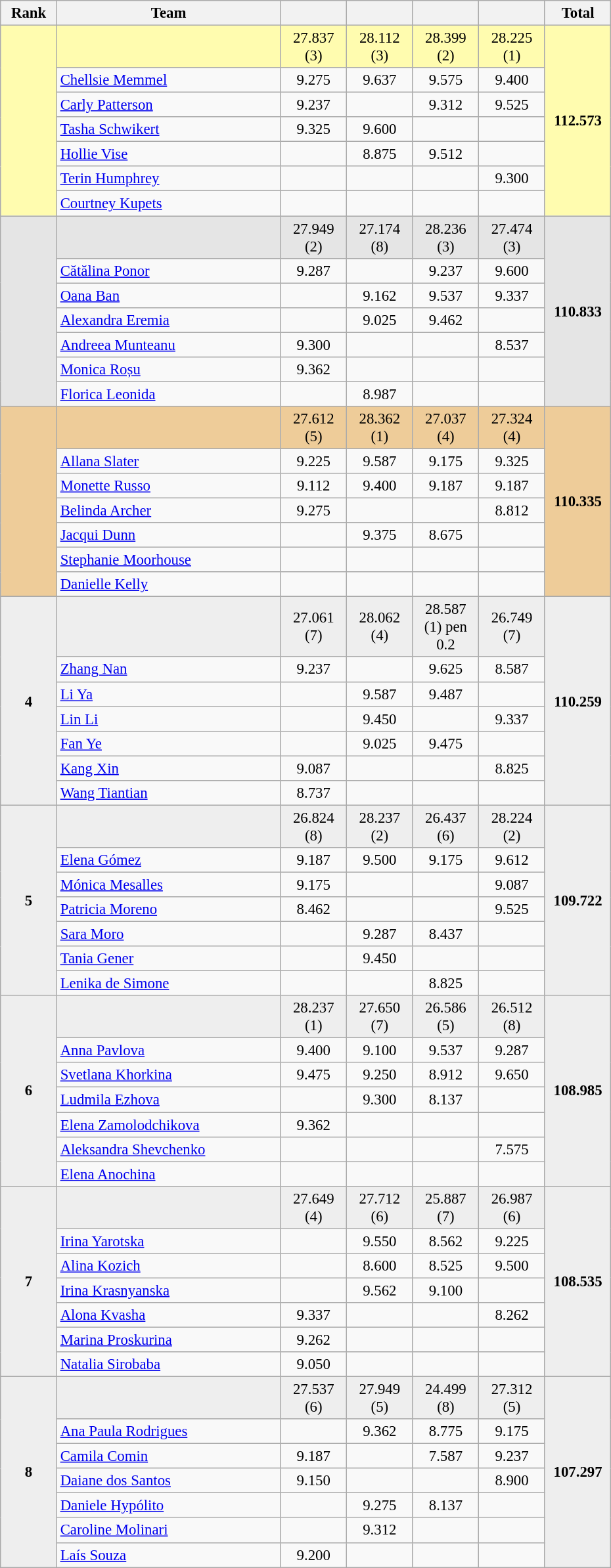<table class="wikitable" style="text-align:center; font-size:95%">
<tr>
<th scope="col" style="width:50px;">Rank</th>
<th scope="col" style="width:220px;">Team</th>
<th scope="col" style="width:60px;"></th>
<th scope="col" style="width:60px;"></th>
<th scope="col" style="width:60px;"></th>
<th scope="col" style="width:60px;"></th>
<th scope="col" style="width:60px;">Total</th>
</tr>
<tr style="background:#fffcaf;">
<td rowspan=7></td>
<td style="text-align:left;"><strong></strong></td>
<td>27.837 (3)</td>
<td>28.112 (3)</td>
<td>28.399 (2)</td>
<td>28.225 (1)</td>
<td rowspan=7><strong>112.573</strong></td>
</tr>
<tr>
<td style="text-align:left;"><a href='#'>Chellsie Memmel</a></td>
<td>9.275</td>
<td>9.637</td>
<td>9.575</td>
<td>9.400</td>
</tr>
<tr>
<td style="text-align:left;"><a href='#'>Carly Patterson</a></td>
<td>9.237</td>
<td></td>
<td>9.312</td>
<td>9.525</td>
</tr>
<tr>
<td style="text-align:left;"><a href='#'>Tasha Schwikert</a></td>
<td>9.325</td>
<td>9.600</td>
<td></td>
<td></td>
</tr>
<tr>
<td style="text-align:left;"><a href='#'>Hollie Vise</a></td>
<td></td>
<td>8.875</td>
<td>9.512</td>
<td></td>
</tr>
<tr>
<td style="text-align:left;"><a href='#'>Terin Humphrey</a></td>
<td></td>
<td></td>
<td></td>
<td>9.300</td>
</tr>
<tr>
<td style="text-align:left;"><a href='#'>Courtney Kupets</a></td>
<td></td>
<td></td>
<td></td>
<td></td>
</tr>
<tr style="background:#e5e5e5;">
<td rowspan=7></td>
<td style="text-align:left;"><strong></strong></td>
<td>27.949 (2)</td>
<td>27.174 (8)</td>
<td>28.236 (3)</td>
<td>27.474 (3)</td>
<td rowspan=7><strong>110.833</strong></td>
</tr>
<tr>
<td style="text-align:left;"><a href='#'>Cătălina Ponor</a></td>
<td>9.287</td>
<td></td>
<td>9.237</td>
<td>9.600</td>
</tr>
<tr>
<td style="text-align:left;"><a href='#'>Oana Ban</a></td>
<td></td>
<td>9.162</td>
<td>9.537</td>
<td>9.337</td>
</tr>
<tr>
<td style="text-align:left;"><a href='#'>Alexandra Eremia</a></td>
<td></td>
<td>9.025</td>
<td>9.462</td>
<td></td>
</tr>
<tr>
<td style="text-align:left;"><a href='#'>Andreea Munteanu</a></td>
<td>9.300</td>
<td></td>
<td></td>
<td>8.537</td>
</tr>
<tr>
<td style="text-align:left;"><a href='#'>Monica Roșu</a></td>
<td>9.362</td>
<td></td>
<td></td>
<td></td>
</tr>
<tr>
<td style="text-align:left;"><a href='#'>Florica Leonida</a></td>
<td></td>
<td>8.987</td>
<td></td>
<td></td>
</tr>
<tr style="background:#ec9;">
<td rowspan=7></td>
<td style="text-align:left;"><strong></strong></td>
<td>27.612 (5)</td>
<td>28.362 (1)</td>
<td>27.037 (4)</td>
<td>27.324 (4)</td>
<td rowspan=7><strong>110.335</strong></td>
</tr>
<tr>
<td style="text-align:left;"><a href='#'>Allana Slater</a></td>
<td>9.225</td>
<td>9.587</td>
<td>9.175</td>
<td>9.325</td>
</tr>
<tr>
<td style="text-align:left;"><a href='#'>Monette Russo</a></td>
<td>9.112</td>
<td>9.400</td>
<td>9.187</td>
<td>9.187</td>
</tr>
<tr>
<td style="text-align:left;"><a href='#'>Belinda Archer</a></td>
<td>9.275</td>
<td></td>
<td></td>
<td>8.812</td>
</tr>
<tr>
<td style="text-align:left;"><a href='#'>Jacqui Dunn</a></td>
<td></td>
<td>9.375</td>
<td>8.675</td>
<td></td>
</tr>
<tr>
<td style="text-align:left;"><a href='#'>Stephanie Moorhouse</a></td>
<td></td>
<td></td>
<td></td>
<td></td>
</tr>
<tr>
<td style="text-align:left;"><a href='#'>Danielle Kelly</a></td>
<td></td>
<td></td>
<td></td>
<td></td>
</tr>
<tr style="background:#eee;">
<td rowspan=7><strong>4</strong></td>
<td style="text-align:left;"><strong></strong></td>
<td>27.061 (7)</td>
<td>28.062 (4)</td>
<td>28.587 (1) pen 0.2</td>
<td>26.749 (7)</td>
<td rowspan=7><strong>110.259</strong></td>
</tr>
<tr>
<td style="text-align:left;"><a href='#'>Zhang Nan</a></td>
<td>9.237</td>
<td></td>
<td>9.625</td>
<td>8.587</td>
</tr>
<tr>
<td style="text-align:left;"><a href='#'>Li Ya</a></td>
<td></td>
<td>9.587</td>
<td>9.487</td>
<td></td>
</tr>
<tr>
<td style="text-align:left;"><a href='#'>Lin Li</a></td>
<td></td>
<td>9.450</td>
<td></td>
<td>9.337</td>
</tr>
<tr>
<td style="text-align:left;"><a href='#'>Fan Ye</a></td>
<td></td>
<td>9.025</td>
<td>9.475</td>
<td></td>
</tr>
<tr>
<td style="text-align:left;"><a href='#'>Kang Xin</a></td>
<td>9.087</td>
<td></td>
<td></td>
<td>8.825</td>
</tr>
<tr>
<td style="text-align:left;"><a href='#'>Wang Tiantian</a></td>
<td>8.737</td>
<td></td>
<td></td>
<td></td>
</tr>
<tr style="background:#eee;">
<td rowspan=7><strong>5</strong></td>
<td style="text-align:left;"><strong></strong></td>
<td>26.824 (8)</td>
<td>28.237 (2)</td>
<td>26.437 (6)</td>
<td>28.224 (2)</td>
<td rowspan=7><strong>109.722</strong></td>
</tr>
<tr>
<td style="text-align:left;"><a href='#'>Elena Gómez</a></td>
<td>9.187</td>
<td>9.500</td>
<td>9.175</td>
<td>9.612</td>
</tr>
<tr>
<td style="text-align:left;"><a href='#'>Mónica Mesalles</a></td>
<td>9.175</td>
<td></td>
<td></td>
<td>9.087</td>
</tr>
<tr>
<td style="text-align:left;"><a href='#'>Patricia Moreno</a></td>
<td>8.462</td>
<td></td>
<td></td>
<td>9.525</td>
</tr>
<tr>
<td style="text-align:left;"><a href='#'>Sara Moro</a></td>
<td></td>
<td>9.287</td>
<td>8.437</td>
<td></td>
</tr>
<tr>
<td style="text-align:left;"><a href='#'>Tania Gener</a></td>
<td></td>
<td>9.450</td>
<td></td>
<td></td>
</tr>
<tr>
<td style="text-align:left;"><a href='#'>Lenika de Simone</a></td>
<td></td>
<td></td>
<td>8.825</td>
<td></td>
</tr>
<tr style="background:#eee;">
<td rowspan=7><strong>6</strong></td>
<td style="text-align:left;"><strong></strong></td>
<td>28.237 (1)</td>
<td>27.650 (7)</td>
<td>26.586 (5)</td>
<td>26.512 (8)</td>
<td rowspan=7><strong>108.985</strong></td>
</tr>
<tr>
<td style="text-align:left;"><a href='#'>Anna Pavlova</a></td>
<td>9.400</td>
<td>9.100</td>
<td>9.537</td>
<td>9.287</td>
</tr>
<tr>
<td style="text-align:left;"><a href='#'>Svetlana Khorkina</a></td>
<td>9.475</td>
<td>9.250</td>
<td>8.912</td>
<td>9.650</td>
</tr>
<tr>
<td style="text-align:left;"><a href='#'>Ludmila Ezhova</a></td>
<td></td>
<td>9.300</td>
<td>8.137</td>
<td></td>
</tr>
<tr>
<td style="text-align:left;"><a href='#'>Elena Zamolodchikova</a></td>
<td>9.362</td>
<td></td>
<td></td>
<td></td>
</tr>
<tr>
<td style="text-align:left;"><a href='#'>Aleksandra Shevchenko</a></td>
<td></td>
<td></td>
<td></td>
<td>7.575</td>
</tr>
<tr>
<td style="text-align:left;"><a href='#'>Elena Anochina</a></td>
<td></td>
<td></td>
<td></td>
<td></td>
</tr>
<tr style="background:#eee;">
<td rowspan=7><strong>7</strong></td>
<td style="text-align:left;"><strong></strong></td>
<td>27.649 (4)</td>
<td>27.712 (6)</td>
<td>25.887 (7)</td>
<td>26.987 (6)</td>
<td rowspan=7><strong>108.535</strong></td>
</tr>
<tr>
<td style="text-align:left;"><a href='#'>Irina Yarotska</a></td>
<td></td>
<td>9.550</td>
<td>8.562</td>
<td>9.225</td>
</tr>
<tr>
<td style="text-align:left;"><a href='#'>Alina Kozich</a></td>
<td></td>
<td>8.600</td>
<td>8.525</td>
<td>9.500</td>
</tr>
<tr>
<td style="text-align:left;"><a href='#'>Irina Krasnyanska</a></td>
<td></td>
<td>9.562</td>
<td>9.100</td>
<td></td>
</tr>
<tr>
<td style="text-align:left;"><a href='#'>Alona Kvasha</a></td>
<td>9.337</td>
<td></td>
<td></td>
<td>8.262</td>
</tr>
<tr>
<td style="text-align:left;"><a href='#'>Marina Proskurina</a></td>
<td>9.262</td>
<td></td>
<td></td>
<td></td>
</tr>
<tr>
<td style="text-align:left;"><a href='#'>Natalia Sirobaba</a></td>
<td>9.050</td>
<td></td>
<td></td>
<td></td>
</tr>
<tr style="background:#eee;">
<td rowspan=7><strong>8</strong></td>
<td style="text-align:left;"><strong></strong></td>
<td>27.537 (6)</td>
<td>27.949 (5)</td>
<td>24.499 (8)</td>
<td>27.312 (5)</td>
<td rowspan=7><strong>107.297</strong></td>
</tr>
<tr>
<td style="text-align:left;"><a href='#'>Ana Paula Rodrigues</a></td>
<td></td>
<td>9.362</td>
<td>8.775</td>
<td>9.175</td>
</tr>
<tr>
<td style="text-align:left;"><a href='#'>Camila Comin</a></td>
<td>9.187</td>
<td></td>
<td>7.587</td>
<td>9.237</td>
</tr>
<tr>
<td style="text-align:left;"><a href='#'>Daiane dos Santos</a></td>
<td>9.150</td>
<td></td>
<td></td>
<td>8.900</td>
</tr>
<tr>
<td style="text-align:left;"><a href='#'>Daniele Hypólito</a></td>
<td></td>
<td>9.275</td>
<td>8.137</td>
<td></td>
</tr>
<tr>
<td style="text-align:left;"><a href='#'>Caroline Molinari</a></td>
<td></td>
<td>9.312</td>
<td></td>
<td></td>
</tr>
<tr>
<td style="text-align:left;"><a href='#'>Laís Souza</a></td>
<td>9.200</td>
<td></td>
<td></td>
<td></td>
</tr>
</table>
